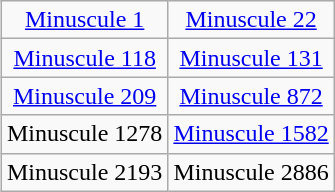<table class="wikitable" style="float:right; margin-left: 30px; text-align: center; margin-top: 0px;">
<tr>
<td><a href='#'>Minuscule 1</a></td>
<td><a href='#'>Minuscule 22</a></td>
</tr>
<tr>
<td><a href='#'>Minuscule 118</a></td>
<td><a href='#'>Minuscule 131</a></td>
</tr>
<tr>
<td><a href='#'>Minuscule 209</a></td>
<td><a href='#'>Minuscule 872</a></td>
</tr>
<tr>
<td>Minuscule 1278</td>
<td><a href='#'>Minuscule 1582</a></td>
</tr>
<tr>
<td>Minuscule 2193</td>
<td>Minuscule 2886</td>
</tr>
</table>
